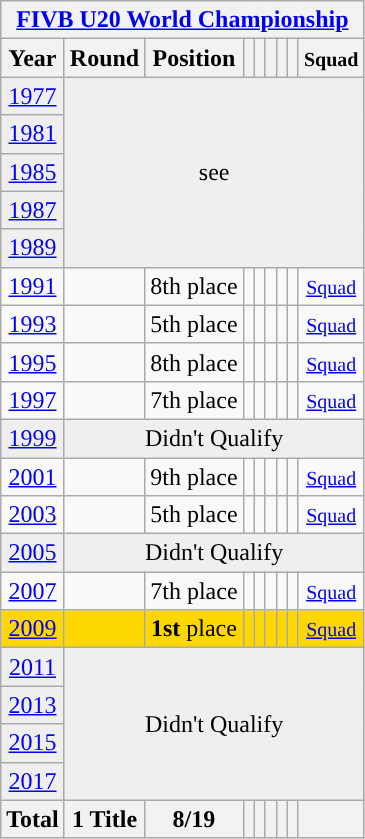<table class="wikitable" style="text-align: center;">
<tr>
<th colspan=9><a href='#'>FIVB U20 World Championship</a></th>
</tr>
<tr>
<th>Year</th>
<th>Round</th>
<th>Position</th>
<th></th>
<th></th>
<th></th>
<th></th>
<th></th>
<th><small>Squad</small></th>
</tr>
<tr bgcolor="efefef">
<td> <a href='#'>1977</a></td>
<td colspan="8" rowspan=5>see </td>
</tr>
<tr bgcolor="efefef">
<td> <a href='#'>1981</a></td>
</tr>
<tr bgcolor="efefef">
<td> <a href='#'>1985</a></td>
</tr>
<tr bgcolor="efefef">
<td> <a href='#'>1987</a></td>
</tr>
<tr bgcolor="efefef">
<td> <a href='#'>1989</a></td>
</tr>
<tr>
<td> <a href='#'>1991</a></td>
<td></td>
<td>8th place</td>
<td></td>
<td></td>
<td></td>
<td></td>
<td></td>
<td><small><a href='#'>Squad</a></small></td>
</tr>
<tr>
<td> <a href='#'>1993</a></td>
<td></td>
<td>5th place</td>
<td></td>
<td></td>
<td></td>
<td></td>
<td></td>
<td><small> <a href='#'>Squad</a></small></td>
</tr>
<tr>
<td> <a href='#'>1995</a></td>
<td></td>
<td>8th place</td>
<td></td>
<td></td>
<td></td>
<td></td>
<td></td>
<td><small><a href='#'>Squad</a></small></td>
</tr>
<tr>
<td> <a href='#'>1997</a></td>
<td></td>
<td>7th place</td>
<td></td>
<td></td>
<td></td>
<td></td>
<td></td>
<td><small><a href='#'>Squad</a></small></td>
</tr>
<tr bgcolor="efefef">
<td> <a href='#'>1999</a></td>
<td colspan="8">Didn't Qualify</td>
</tr>
<tr>
<td> <a href='#'>2001</a></td>
<td></td>
<td>9th place</td>
<td></td>
<td></td>
<td></td>
<td></td>
<td></td>
<td><small><a href='#'>Squad</a></small></td>
</tr>
<tr>
<td> <a href='#'>2003</a></td>
<td></td>
<td>5th place</td>
<td></td>
<td></td>
<td></td>
<td></td>
<td></td>
<td><small><a href='#'>Squad</a></small></td>
</tr>
<tr bgcolor="efefef">
<td> <a href='#'>2005</a></td>
<td Colspan="8">Didn't Qualify</td>
</tr>
<tr>
<td> <a href='#'>2007</a></td>
<td></td>
<td>7th place</td>
<td></td>
<td></td>
<td></td>
<td></td>
<td></td>
<td><small><a href='#'>Squad</a></small></td>
</tr>
<tr bgcolor="gold">
<td> <a href='#'>2009</a></td>
<td></td>
<td><strong>1st</strong> place</td>
<td></td>
<td></td>
<td></td>
<td></td>
<td></td>
<td><small><a href='#'>Squad</a></small></td>
</tr>
<tr bgcolor="efefef">
<td> <a href='#'>2011</a></td>
<td Colspan=8 rowspan=4>Didn't Qualify</td>
</tr>
<tr bgcolor="efefef">
<td> <a href='#'>2013</a></td>
</tr>
<tr bgcolor="efefef">
<td> <a href='#'>2015</a></td>
</tr>
<tr bgcolor="efefef">
<td> <a href='#'>2017</a></td>
</tr>
<tr>
<th>Total</th>
<th>1 Title</th>
<th>8/19</th>
<th></th>
<th></th>
<th></th>
<th></th>
<th></th>
<th></th>
</tr>
</table>
